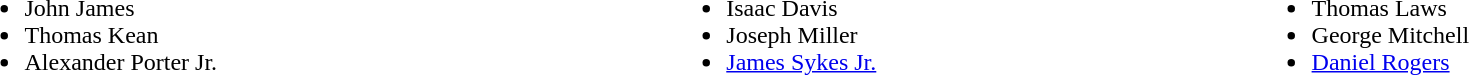<table width=100%>
<tr valign=top>
<td><br><ul><li>John James</li><li>Thomas Kean</li><li>Alexander Porter Jr.</li></ul></td>
<td><br><ul><li>Isaac Davis</li><li>Joseph Miller</li><li><a href='#'>James Sykes Jr.</a></li></ul></td>
<td><br><ul><li>Thomas Laws</li><li>George Mitchell</li><li><a href='#'>Daniel Rogers</a></li></ul></td>
</tr>
</table>
